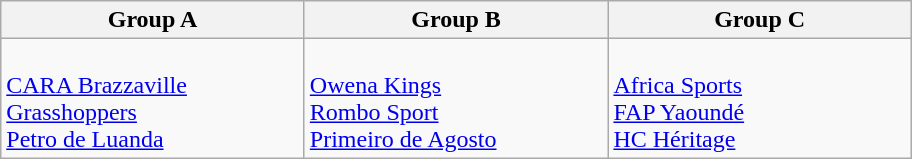<table class="wikitable">
<tr>
<th width=195px>Group A</th>
<th width=195px>Group B</th>
<th width=195px>Group C</th>
</tr>
<tr>
<td valign=top><br> <a href='#'>CARA Brazzaville</a><br>
 <a href='#'>Grasshoppers</a><br>
 <a href='#'>Petro de Luanda</a></td>
<td valign=top><br> <a href='#'>Owena Kings</a><br>
 <a href='#'>Rombo Sport</a><br>
 <a href='#'>Primeiro de Agosto</a></td>
<td valign=top><br> <a href='#'>Africa Sports</a><br>
 <a href='#'>FAP Yaoundé</a><br>
 <a href='#'>HC Héritage</a></td>
</tr>
</table>
